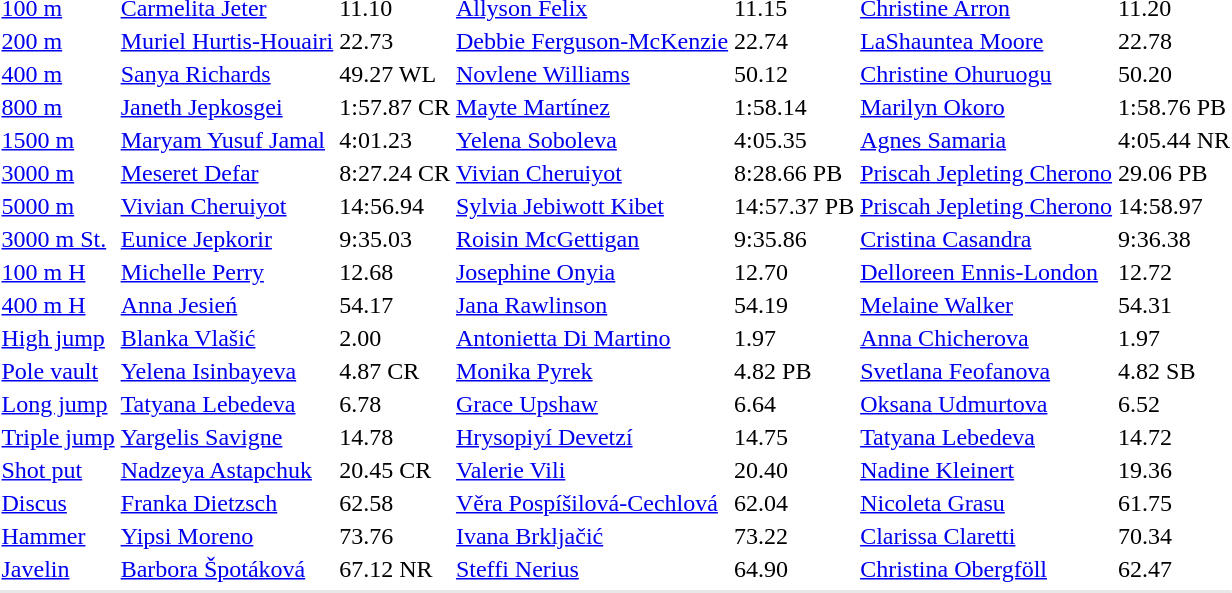<table>
<tr>
<td><a href='#'>100 m</a></td>
<td><a href='#'>Carmelita Jeter</a><br></td>
<td>11.10</td>
<td><a href='#'>Allyson Felix</a><br></td>
<td>11.15</td>
<td><a href='#'>Christine Arron</a><br></td>
<td>11.20</td>
</tr>
<tr>
<td><a href='#'>200 m</a></td>
<td><a href='#'>Muriel Hurtis-Houairi</a><br></td>
<td>22.73</td>
<td><a href='#'>Debbie Ferguson-McKenzie</a><br></td>
<td>22.74</td>
<td><a href='#'>LaShauntea Moore</a><br></td>
<td>22.78</td>
</tr>
<tr>
<td><a href='#'>400 m</a></td>
<td><a href='#'>Sanya Richards</a><br></td>
<td>49.27 WL</td>
<td><a href='#'>Novlene Williams</a><br></td>
<td>50.12</td>
<td><a href='#'>Christine Ohuruogu</a><br></td>
<td>50.20</td>
</tr>
<tr>
<td><a href='#'>800 m</a></td>
<td><a href='#'>Janeth Jepkosgei</a><br></td>
<td>1:57.87 CR</td>
<td><a href='#'>Mayte Martínez</a><br></td>
<td>1:58.14</td>
<td><a href='#'>Marilyn Okoro</a><br></td>
<td>1:58.76 PB</td>
</tr>
<tr>
<td><a href='#'>1500 m</a></td>
<td><a href='#'>Maryam Yusuf Jamal</a><br></td>
<td>4:01.23</td>
<td><a href='#'>Yelena Soboleva</a><br></td>
<td>4:05.35</td>
<td><a href='#'>Agnes Samaria</a><br></td>
<td>4:05.44 NR</td>
</tr>
<tr>
<td><a href='#'>3000 m</a></td>
<td><a href='#'>Meseret Defar</a><br></td>
<td>8:27.24 CR</td>
<td><a href='#'>Vivian Cheruiyot</a><br></td>
<td>8:28.66 PB</td>
<td><a href='#'>Priscah Jepleting Cherono</a><br></td>
<td>29.06 PB</td>
</tr>
<tr>
<td><a href='#'>5000 m</a></td>
<td><a href='#'>Vivian Cheruiyot</a><br></td>
<td>14:56.94</td>
<td><a href='#'>Sylvia Jebiwott Kibet</a><br></td>
<td>14:57.37 PB</td>
<td><a href='#'>Priscah Jepleting Cherono</a> <br></td>
<td>14:58.97</td>
</tr>
<tr>
<td><a href='#'>3000 m St.</a></td>
<td><a href='#'>Eunice Jepkorir</a><br></td>
<td>9:35.03</td>
<td><a href='#'>Roisin McGettigan</a><br></td>
<td>9:35.86</td>
<td><a href='#'>Cristina Casandra</a><br></td>
<td>9:36.38</td>
</tr>
<tr>
<td><a href='#'>100 m H</a></td>
<td><a href='#'>Michelle Perry</a><br></td>
<td>12.68</td>
<td><a href='#'>Josephine Onyia</a><br></td>
<td>12.70</td>
<td><a href='#'>Delloreen Ennis-London</a><br></td>
<td>12.72</td>
</tr>
<tr>
<td><a href='#'>400 m H</a></td>
<td><a href='#'>Anna Jesień</a><br></td>
<td>54.17</td>
<td><a href='#'>Jana Rawlinson</a><br></td>
<td>54.19</td>
<td><a href='#'>Melaine Walker</a><br></td>
<td>54.31</td>
</tr>
<tr>
<td><a href='#'>High jump</a></td>
<td><a href='#'>Blanka Vlašić</a><br></td>
<td>2.00</td>
<td><a href='#'>Antonietta Di Martino</a><br></td>
<td>1.97</td>
<td><a href='#'>Anna Chicherova</a><br></td>
<td>1.97</td>
</tr>
<tr>
<td><a href='#'>Pole vault</a></td>
<td><a href='#'>Yelena Isinbayeva</a><br></td>
<td>4.87 CR</td>
<td><a href='#'>Monika Pyrek</a><br></td>
<td>4.82 PB</td>
<td><a href='#'>Svetlana Feofanova</a><br></td>
<td>4.82 SB</td>
</tr>
<tr>
<td><a href='#'>Long jump</a></td>
<td><a href='#'>Tatyana Lebedeva</a><br></td>
<td>6.78</td>
<td><a href='#'>Grace Upshaw</a><br></td>
<td>6.64</td>
<td><a href='#'>Oksana Udmurtova</a><br></td>
<td>6.52</td>
</tr>
<tr>
<td><a href='#'>Triple jump</a></td>
<td><a href='#'>Yargelis Savigne</a><br></td>
<td>14.78</td>
<td><a href='#'>Hrysopiyí Devetzí</a><br></td>
<td>14.75</td>
<td><a href='#'>Tatyana Lebedeva</a><br></td>
<td>14.72</td>
</tr>
<tr>
<td><a href='#'>Shot put</a></td>
<td><a href='#'>Nadzeya Astapchuk</a><br></td>
<td>20.45 CR</td>
<td><a href='#'>Valerie Vili</a><br></td>
<td>20.40</td>
<td><a href='#'>Nadine Kleinert</a><br></td>
<td>19.36</td>
</tr>
<tr>
<td><a href='#'>Discus</a></td>
<td><a href='#'>Franka Dietzsch</a><br></td>
<td>62.58</td>
<td><a href='#'>Věra Pospíšilová-Cechlová</a><br></td>
<td>62.04</td>
<td><a href='#'>Nicoleta Grasu</a><br></td>
<td>61.75</td>
</tr>
<tr>
<td><a href='#'>Hammer</a></td>
<td><a href='#'>Yipsi Moreno</a><br></td>
<td>73.76</td>
<td><a href='#'>Ivana Brkljačić</a><br></td>
<td>73.22</td>
<td><a href='#'>Clarissa Claretti</a><br></td>
<td>70.34</td>
</tr>
<tr>
<td><a href='#'>Javelin</a></td>
<td><a href='#'>Barbora Špotáková</a> <br> </td>
<td>67.12 NR</td>
<td><a href='#'>Steffi Nerius</a> <br> </td>
<td>64.90</td>
<td><a href='#'>Christina Obergföll</a> <br> </td>
<td>62.47</td>
</tr>
<tr>
</tr>
<tr bgcolor= e8e8e8>
<td colspan=7></td>
</tr>
</table>
